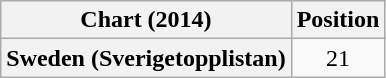<table class="wikitable plainrowheaders" style="text-align:center">
<tr>
<th scope="col">Chart (2014)</th>
<th scope="col">Position</th>
</tr>
<tr>
<th scope="row">Sweden (Sverigetopplistan)</th>
<td>21</td>
</tr>
</table>
